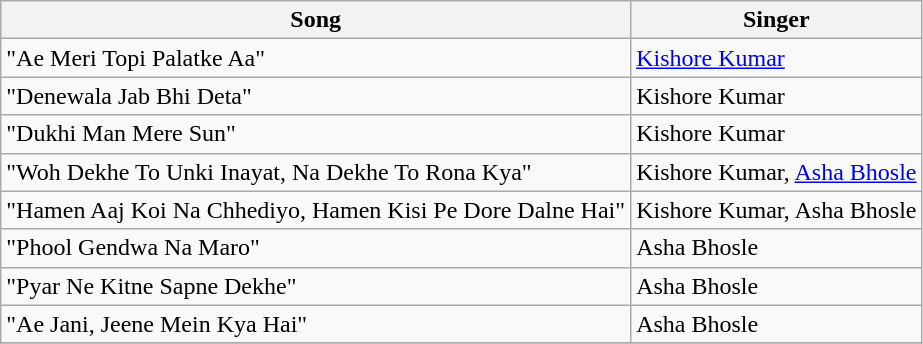<table class="wikitable">
<tr>
<th>Song</th>
<th>Singer</th>
</tr>
<tr>
<td>"Ae Meri Topi Palatke Aa"</td>
<td><a href='#'>Kishore Kumar</a></td>
</tr>
<tr>
<td>"Denewala Jab Bhi Deta"</td>
<td>Kishore Kumar</td>
</tr>
<tr>
<td>"Dukhi Man Mere Sun"</td>
<td>Kishore Kumar</td>
</tr>
<tr>
<td>"Woh Dekhe To Unki Inayat, Na Dekhe To Rona Kya"</td>
<td>Kishore Kumar, <a href='#'>Asha Bhosle</a></td>
</tr>
<tr>
<td>"Hamen Aaj Koi Na Chhediyo, Hamen Kisi Pe Dore Dalne Hai"</td>
<td>Kishore Kumar, Asha Bhosle</td>
</tr>
<tr>
<td>"Phool Gendwa Na Maro"</td>
<td>Asha Bhosle</td>
</tr>
<tr>
<td>"Pyar Ne Kitne Sapne Dekhe"</td>
<td>Asha Bhosle</td>
</tr>
<tr>
<td>"Ae Jani, Jeene Mein Kya Hai"</td>
<td>Asha Bhosle</td>
</tr>
<tr>
</tr>
</table>
